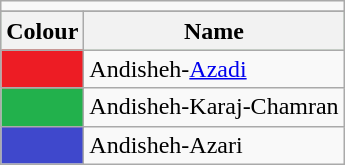<table class="wikitable sortable">
<tr>
<td colspan="7"></td>
</tr>
<tr>
</tr>
<tr bgcolor=#ACE1AF>
<th>Colour</th>
<th>Name</th>
</tr>
<tr>
<td text-align="center" bgcolor="#ED1C24"></td>
<td>Andisheh-<a href='#'>Azadi</a></td>
</tr>
<tr>
<td text-align="center" bgcolor="#22B14C"></td>
<td>Andisheh-Karaj-Chamran</td>
</tr>
<tr>
<td text-align="center" bgcolor="#3F48CC"></td>
<td>Andisheh-Azari</td>
</tr>
</table>
